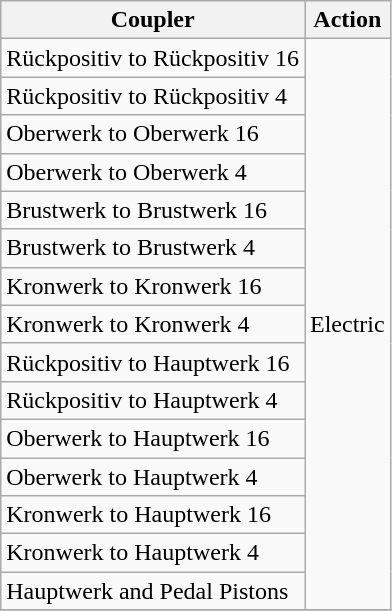<table class="wikitable" style="display: inline-table;">
<tr>
<th>Coupler</th>
<th>Action</th>
</tr>
<tr>
<td>Rückpositiv to Rückpositiv 16</td>
<td rowspan=15>Electric</td>
</tr>
<tr>
<td>Rückpositiv to Rückpositiv 4</td>
</tr>
<tr>
<td>Oberwerk to Oberwerk 16</td>
</tr>
<tr>
<td>Oberwerk to Oberwerk 4</td>
</tr>
<tr>
<td>Brustwerk to Brustwerk 16</td>
</tr>
<tr>
<td>Brustwerk to Brustwerk 4</td>
</tr>
<tr>
<td>Kronwerk to Kronwerk 16</td>
</tr>
<tr>
<td>Kronwerk to Kronwerk 4</td>
</tr>
<tr>
<td>Rückpositiv to Hauptwerk 16</td>
</tr>
<tr>
<td>Rückpositiv to Hauptwerk 4</td>
</tr>
<tr>
<td>Oberwerk to Hauptwerk 16</td>
</tr>
<tr>
<td>Oberwerk to Hauptwerk 4</td>
</tr>
<tr>
<td>Kronwerk to Hauptwerk 16</td>
</tr>
<tr>
<td>Kronwerk to Hauptwerk 4</td>
</tr>
<tr>
<td>Hauptwerk and Pedal Pistons</td>
</tr>
<tr>
</tr>
</table>
